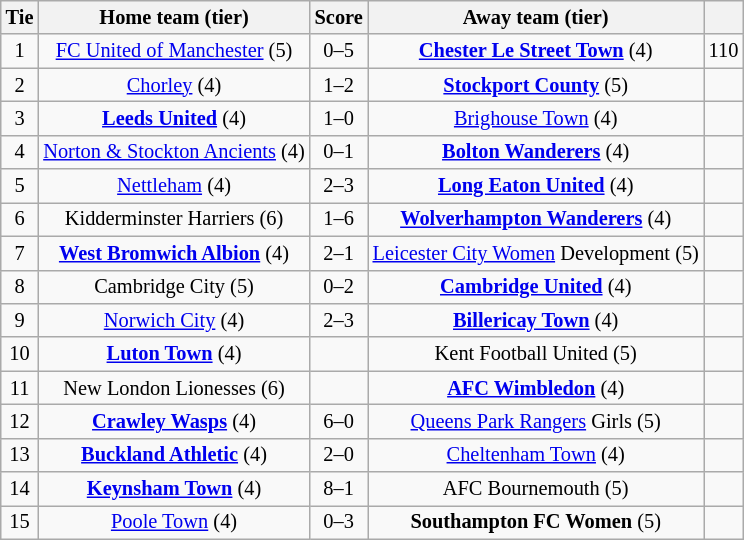<table class="wikitable" style="text-align:center; font-size:85%">
<tr>
<th>Tie</th>
<th>Home team (tier)</th>
<th>Score</th>
<th>Away team (tier)</th>
<th></th>
</tr>
<tr>
<td>1</td>
<td><a href='#'>FC United of Manchester</a> (5)</td>
<td>0–5</td>
<td><strong><a href='#'>Chester Le Street Town</a></strong> (4)</td>
<td>110</td>
</tr>
<tr>
<td>2</td>
<td><a href='#'>Chorley</a> (4)</td>
<td>1–2</td>
<td><strong><a href='#'>Stockport County</a></strong> (5)</td>
<td></td>
</tr>
<tr>
<td>3</td>
<td><strong><a href='#'>Leeds United</a></strong> (4)</td>
<td>1–0</td>
<td><a href='#'>Brighouse Town</a> (4)</td>
<td></td>
</tr>
<tr>
<td>4</td>
<td><a href='#'>Norton & Stockton Ancients</a> (4)</td>
<td>0–1</td>
<td><strong><a href='#'>Bolton Wanderers</a></strong> (4)</td>
<td></td>
</tr>
<tr>
<td>5</td>
<td><a href='#'>Nettleham</a> (4)</td>
<td>2–3</td>
<td><strong><a href='#'>Long Eaton United</a></strong> (4)</td>
<td></td>
</tr>
<tr>
<td>6</td>
<td>Kidderminster Harriers (6)</td>
<td>1–6</td>
<td><strong><a href='#'>Wolverhampton Wanderers</a></strong> (4)</td>
<td></td>
</tr>
<tr>
<td>7</td>
<td><strong><a href='#'>West Bromwich Albion</a></strong> (4)</td>
<td>2–1</td>
<td><a href='#'>Leicester City Women</a> Development (5)</td>
<td></td>
</tr>
<tr>
<td>8</td>
<td>Cambridge City (5)</td>
<td>0–2</td>
<td><strong><a href='#'>Cambridge United</a></strong> (4)</td>
<td></td>
</tr>
<tr>
<td>9</td>
<td><a href='#'>Norwich City</a> (4)</td>
<td>2–3 </td>
<td><strong><a href='#'>Billericay Town</a></strong> (4)</td>
<td></td>
</tr>
<tr>
<td>10</td>
<td><strong><a href='#'>Luton Town</a></strong> (4)</td>
<td></td>
<td>Kent Football United (5)</td>
<td></td>
</tr>
<tr>
<td>11</td>
<td>New London Lionesses (6)</td>
<td></td>
<td><strong><a href='#'>AFC Wimbledon</a></strong> (4)</td>
<td></td>
</tr>
<tr>
<td>12</td>
<td><strong><a href='#'>Crawley Wasps</a></strong> (4)</td>
<td>6–0</td>
<td><a href='#'>Queens Park Rangers</a> Girls (5)</td>
<td></td>
</tr>
<tr>
<td>13</td>
<td><strong><a href='#'>Buckland Athletic</a></strong> (4)</td>
<td>2–0</td>
<td><a href='#'>Cheltenham Town</a> (4)</td>
<td></td>
</tr>
<tr>
<td>14</td>
<td><strong><a href='#'>Keynsham Town</a></strong> (4)</td>
<td>8–1</td>
<td>AFC Bournemouth (5)</td>
<td></td>
</tr>
<tr>
<td>15</td>
<td><a href='#'>Poole Town</a> (4)</td>
<td>0–3</td>
<td><strong>Southampton FC Women</strong> (5)</td>
<td></td>
</tr>
</table>
